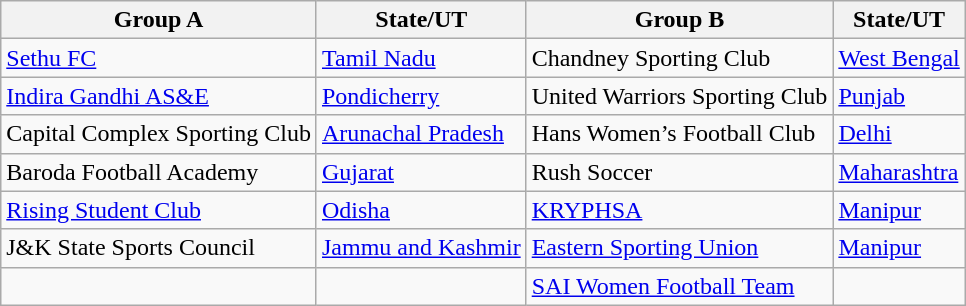<table class="wikitable">
<tr>
<th>Group A</th>
<th>State/UT</th>
<th>Group B</th>
<th>State/UT</th>
</tr>
<tr>
<td><a href='#'>Sethu FC</a></td>
<td><a href='#'>Tamil Nadu</a></td>
<td>Chandney Sporting Club</td>
<td><a href='#'>West Bengal</a></td>
</tr>
<tr>
<td><a href='#'>Indira Gandhi AS&E</a></td>
<td><a href='#'>Pondicherry</a></td>
<td>United Warriors Sporting Club</td>
<td><a href='#'>Punjab</a></td>
</tr>
<tr>
<td>Capital Complex Sporting Club</td>
<td><a href='#'>Arunachal Pradesh</a></td>
<td>Hans Women’s Football Club</td>
<td><a href='#'>Delhi</a></td>
</tr>
<tr>
<td>Baroda Football Academy</td>
<td><a href='#'>Gujarat</a></td>
<td>Rush Soccer</td>
<td><a href='#'>Maharashtra</a></td>
</tr>
<tr>
<td><a href='#'>Rising Student Club</a></td>
<td><a href='#'>Odisha</a></td>
<td><a href='#'>KRYPHSA</a></td>
<td><a href='#'>Manipur</a></td>
</tr>
<tr>
<td>J&K State Sports Council</td>
<td><a href='#'>Jammu and Kashmir</a></td>
<td><a href='#'>Eastern Sporting Union</a></td>
<td><a href='#'>Manipur</a></td>
</tr>
<tr>
<td></td>
<td></td>
<td><a href='#'>SAI Women Football Team</a></td>
<td></td>
</tr>
</table>
